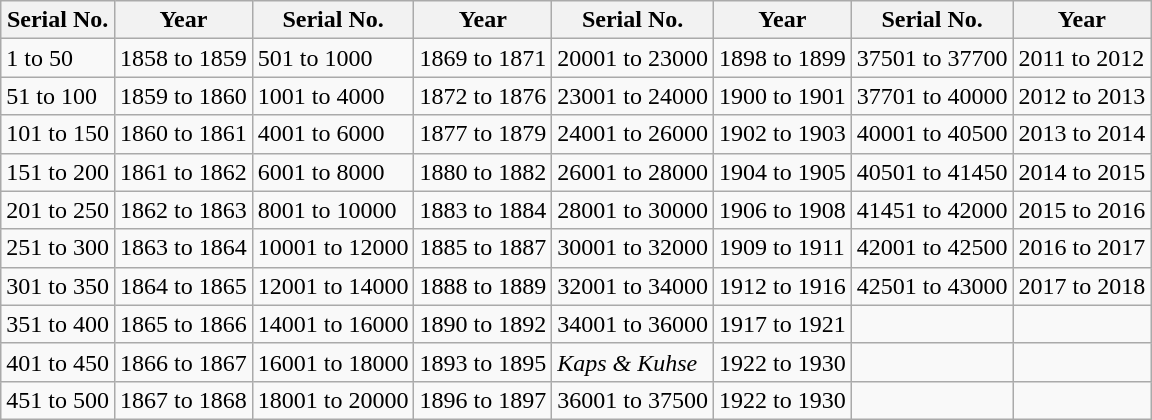<table class="wikitable">
<tr>
<th>Serial No.</th>
<th>Year</th>
<th>Serial No.</th>
<th>Year</th>
<th>Serial No.</th>
<th>Year</th>
<th>Serial No.</th>
<th>Year</th>
</tr>
<tr>
<td>1 to 50</td>
<td>1858 to 1859</td>
<td>501 to 1000</td>
<td>1869 to 1871</td>
<td>20001 to 23000</td>
<td>1898 to 1899</td>
<td>37501 to 37700</td>
<td>2011 to 2012</td>
</tr>
<tr>
<td>51 to 100</td>
<td>1859 to 1860</td>
<td>1001 to 4000</td>
<td>1872 to 1876</td>
<td>23001 to 24000</td>
<td>1900 to 1901</td>
<td>37701 to 40000</td>
<td>2012 to 2013</td>
</tr>
<tr>
<td>101 to 150</td>
<td>1860 to 1861</td>
<td>4001 to 6000</td>
<td>1877 to 1879</td>
<td>24001 to 26000</td>
<td>1902 to 1903</td>
<td>40001 to 40500</td>
<td>2013 to 2014</td>
</tr>
<tr>
<td>151 to 200</td>
<td>1861 to 1862</td>
<td>6001 to 8000</td>
<td>1880 to 1882</td>
<td>26001 to 28000</td>
<td>1904 to 1905</td>
<td>40501 to 41450</td>
<td>2014 to 2015</td>
</tr>
<tr>
<td>201 to 250</td>
<td>1862 to 1863</td>
<td>8001 to 10000</td>
<td>1883 to 1884</td>
<td>28001 to 30000</td>
<td>1906 to 1908</td>
<td>41451 to 42000</td>
<td>2015 to 2016</td>
</tr>
<tr>
<td>251 to 300</td>
<td>1863 to 1864</td>
<td>10001 to 12000</td>
<td>1885 to 1887</td>
<td>30001 to 32000</td>
<td>1909 to 1911</td>
<td>42001 to 42500</td>
<td>2016 to 2017</td>
</tr>
<tr>
<td>301 to 350</td>
<td>1864 to 1865</td>
<td>12001 to 14000</td>
<td>1888 to 1889</td>
<td>32001 to 34000</td>
<td>1912 to 1916</td>
<td>42501 to 43000</td>
<td>2017 to 2018</td>
</tr>
<tr>
<td>351 to 400</td>
<td>1865 to 1866</td>
<td>14001 to 16000</td>
<td>1890 to 1892</td>
<td>34001 to 36000</td>
<td>1917 to 1921</td>
<td></td>
<td></td>
</tr>
<tr>
<td>401 to 450</td>
<td>1866 to 1867</td>
<td>16001 to 18000</td>
<td>1893 to 1895</td>
<td><em>Kaps & Kuhse</em></td>
<td>1922 to 1930</td>
<td></td>
<td></td>
</tr>
<tr>
<td>451 to 500</td>
<td>1867 to 1868</td>
<td>18001 to 20000</td>
<td>1896 to 1897</td>
<td>36001 to 37500</td>
<td>1922 to 1930</td>
<td></td>
<td></td>
</tr>
</table>
